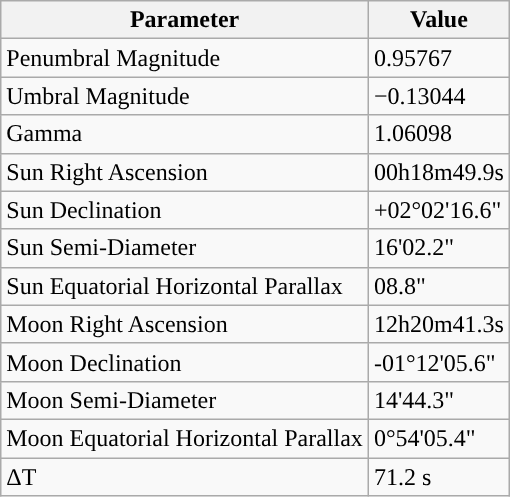<table class="wikitable">
<tr>
<th>Parameter</th>
<th>Value</th>
</tr>
<tr>
<td>Penumbral Magnitude</td>
<td>0.95767</td>
</tr>
<tr>
<td>Umbral Magnitude</td>
<td>−0.13044</td>
</tr>
<tr>
<td>Gamma</td>
<td>1.06098</td>
</tr>
<tr>
<td>Sun Right Ascension</td>
<td>00h18m49.9s</td>
</tr>
<tr>
<td>Sun Declination</td>
<td>+02°02'16.6"</td>
</tr>
<tr>
<td>Sun Semi-Diameter</td>
<td>16'02.2"</td>
</tr>
<tr>
<td>Sun Equatorial Horizontal Parallax</td>
<td>08.8"</td>
</tr>
<tr>
<td>Moon Right Ascension</td>
<td>12h20m41.3s</td>
</tr>
<tr>
<td>Moon Declination</td>
<td>-01°12'05.6"</td>
</tr>
<tr>
<td>Moon Semi-Diameter</td>
<td>14'44.3"</td>
</tr>
<tr>
<td>Moon Equatorial Horizontal Parallax</td>
<td>0°54'05.4"</td>
</tr>
<tr>
<td>ΔT</td>
<td>71.2 s</td>
</tr>
</table>
